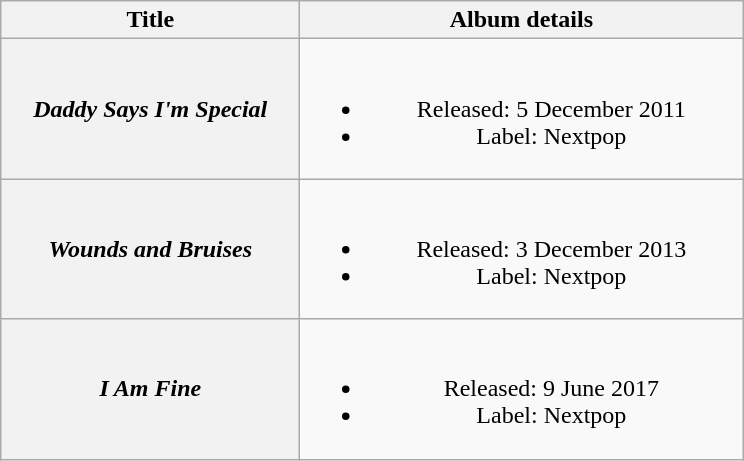<table class="wikitable plainrowheaders" style="text-align:center;" border="1">
<tr>
<th scope="col" style="width:12em;">Title</th>
<th scope="col" style="width:18em;">Album details</th>
</tr>
<tr>
<th scope="row"><em>Daddy Says I'm Special</em></th>
<td><br><ul><li>Released: 5 December 2011</li><li>Label: Nextpop</li></ul></td>
</tr>
<tr>
<th scope="row"><em>Wounds and Bruises</em></th>
<td><br><ul><li>Released: 3 December 2013</li><li>Label: Nextpop</li></ul></td>
</tr>
<tr>
<th scope="row"><em>I Am Fine</em></th>
<td><br><ul><li>Released: 9 June 2017</li><li>Label: Nextpop</li></ul></td>
</tr>
</table>
